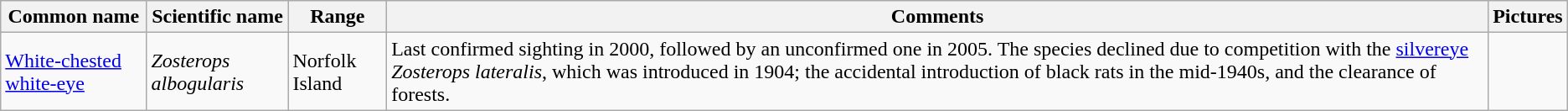<table class="wikitable sortable">
<tr>
<th>Common name</th>
<th>Scientific name</th>
<th>Range</th>
<th class="unsortable">Comments</th>
<th class="unsortable">Pictures</th>
</tr>
<tr>
<td><a href='#'>White-chested white-eye</a></td>
<td><em>Zosterops albogularis</em></td>
<td>Norfolk Island</td>
<td>Last confirmed sighting in 2000, followed by an unconfirmed one in 2005. The species declined due to competition with the <a href='#'>silvereye</a> <em>Zosterops lateralis</em>, which was introduced in 1904; the accidental introduction of black rats in the mid-1940s, and the clearance of forests.</td>
<td></td>
</tr>
</table>
